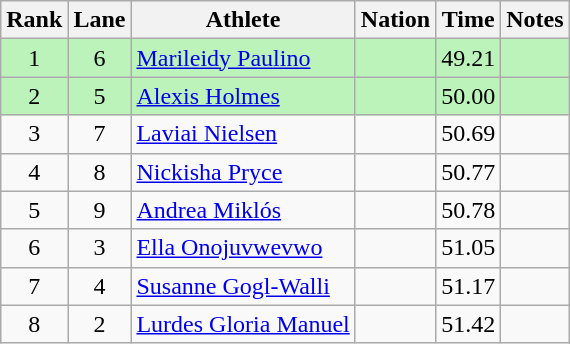<table class="wikitable sortable" style="text-align:center;">
<tr>
<th>Rank</th>
<th>Lane</th>
<th>Athlete</th>
<th>Nation</th>
<th>Time</th>
<th>Notes</th>
</tr>
<tr bgcolor=bbf3bb>
<td>1</td>
<td>6</td>
<td align=left><a href='#'>Marileidy Paulino</a></td>
<td align=left></td>
<td>49.21</td>
<td></td>
</tr>
<tr bgcolor=bbf3bb>
<td>2</td>
<td>5</td>
<td align=left><a href='#'>Alexis Holmes</a></td>
<td align=left></td>
<td>50.00</td>
<td></td>
</tr>
<tr>
<td>3</td>
<td>7</td>
<td align=left><a href='#'>Laviai Nielsen</a></td>
<td align=left></td>
<td>50.69</td>
<td></td>
</tr>
<tr>
<td>4</td>
<td>8</td>
<td align=left><a href='#'>Nickisha Pryce</a></td>
<td align=left></td>
<td>50.77</td>
<td></td>
</tr>
<tr>
<td>5</td>
<td>9</td>
<td align=left><a href='#'>Andrea Miklós</a></td>
<td align=left></td>
<td>50.78</td>
<td></td>
</tr>
<tr>
<td>6</td>
<td>3</td>
<td align=left><a href='#'>Ella Onojuvwevwo</a></td>
<td align=left></td>
<td>51.05</td>
<td></td>
</tr>
<tr>
<td>7</td>
<td>4</td>
<td align=left><a href='#'>Susanne Gogl-Walli</a></td>
<td align=left></td>
<td>51.17</td>
<td></td>
</tr>
<tr>
<td>8</td>
<td>2</td>
<td align=left><a href='#'>Lurdes Gloria Manuel</a></td>
<td align=left></td>
<td>51.42</td>
<td></td>
</tr>
</table>
